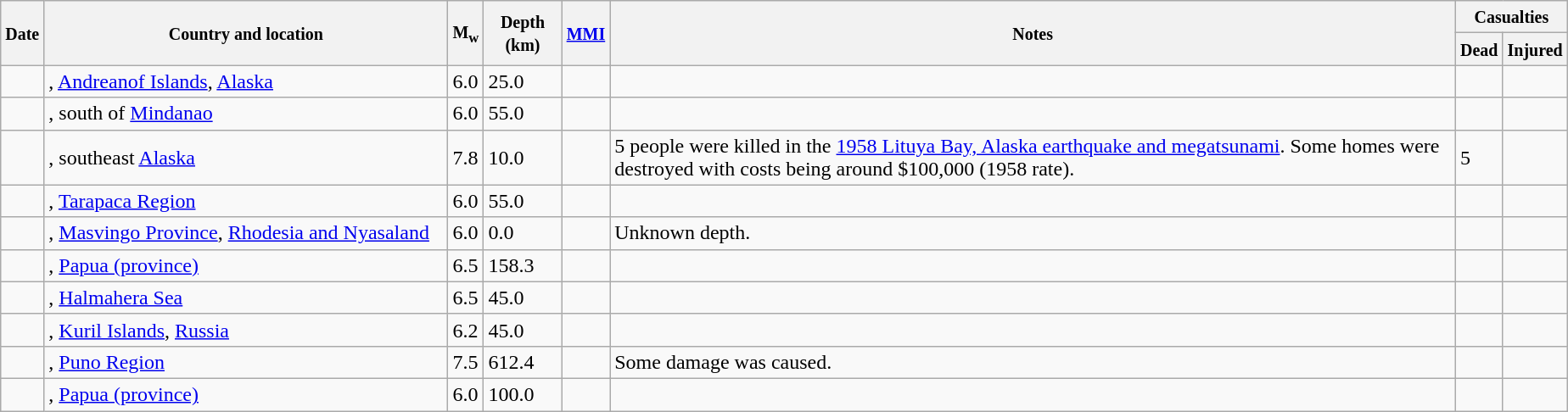<table class="wikitable sortable sort-under" style="border:1px black; margin-left:1em;">
<tr>
<th rowspan="2"><small>Date</small></th>
<th rowspan="2" style="width: 310px"><small>Country and location</small></th>
<th rowspan="2"><small>M<sub>w</sub></small></th>
<th rowspan="2"><small>Depth (km)</small></th>
<th rowspan="2"><small><a href='#'>MMI</a></small></th>
<th rowspan="2" class="unsortable"><small>Notes</small></th>
<th colspan="2"><small>Casualties</small></th>
</tr>
<tr>
<th><small>Dead</small></th>
<th><small>Injured</small></th>
</tr>
<tr>
<td></td>
<td>, <a href='#'>Andreanof Islands</a>, <a href='#'>Alaska</a></td>
<td>6.0</td>
<td>25.0</td>
<td></td>
<td></td>
<td></td>
<td></td>
</tr>
<tr>
<td></td>
<td>, south of <a href='#'>Mindanao</a></td>
<td>6.0</td>
<td>55.0</td>
<td></td>
<td></td>
<td></td>
<td></td>
</tr>
<tr>
<td></td>
<td>, southeast <a href='#'>Alaska</a></td>
<td>7.8</td>
<td>10.0</td>
<td></td>
<td>5 people were killed in the <a href='#'>1958 Lituya Bay, Alaska earthquake and megatsunami</a>. Some homes were destroyed with costs being around $100,000 (1958 rate).</td>
<td>5</td>
<td></td>
</tr>
<tr>
<td></td>
<td>, <a href='#'>Tarapaca Region</a></td>
<td>6.0</td>
<td>55.0</td>
<td></td>
<td></td>
<td></td>
<td></td>
</tr>
<tr>
<td></td>
<td>, <a href='#'>Masvingo Province</a>, <a href='#'>Rhodesia and Nyasaland</a></td>
<td>6.0</td>
<td>0.0</td>
<td></td>
<td>Unknown depth.</td>
<td></td>
<td></td>
</tr>
<tr>
<td></td>
<td>, <a href='#'>Papua (province)</a></td>
<td>6.5</td>
<td>158.3</td>
<td></td>
<td></td>
<td></td>
<td></td>
</tr>
<tr>
<td></td>
<td>, <a href='#'>Halmahera Sea</a></td>
<td>6.5</td>
<td>45.0</td>
<td></td>
<td></td>
<td></td>
<td></td>
</tr>
<tr>
<td></td>
<td>, <a href='#'>Kuril Islands</a>, <a href='#'>Russia</a></td>
<td>6.2</td>
<td>45.0</td>
<td></td>
<td></td>
<td></td>
<td></td>
</tr>
<tr>
<td></td>
<td>, <a href='#'>Puno Region</a></td>
<td>7.5</td>
<td>612.4</td>
<td></td>
<td>Some damage was caused.</td>
<td></td>
<td></td>
</tr>
<tr>
<td></td>
<td>, <a href='#'>Papua (province)</a></td>
<td>6.0</td>
<td>100.0</td>
<td></td>
<td></td>
<td></td>
<td></td>
</tr>
</table>
